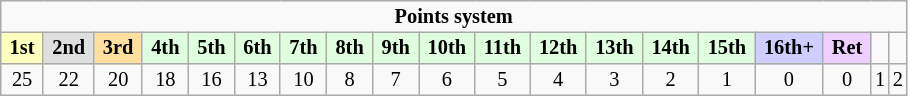<table border="2" cellpadding="2" cellspacing="0" style="margin:0 1em 0 0; background:#f9f9f9; border:1px #aaa solid; border-collapse:collapse; font-size:85%; text-align:center">
<tr>
<th colspan="19">Points system</th>
</tr>
<tr>
<td style="background:#ffffbf;"> <strong>1st</strong> </td>
<td style="background:#dfdfdf;"> <strong>2nd</strong> </td>
<td style="background:#ffdf9f;"> <strong>3rd</strong> </td>
<td style="background:#dfffdf;"> <strong>4th</strong> </td>
<td style="background:#dfffdf;"> <strong>5th</strong> </td>
<td style="background:#dfffdf;"> <strong>6th</strong> </td>
<td style="background:#dfffdf;"> <strong>7th</strong> </td>
<td style="background:#dfffdf;"> <strong>8th</strong> </td>
<td style="background:#dfffdf;"> <strong>9th</strong> </td>
<td style="background:#dfffdf;"> <strong>10th</strong> </td>
<td style="background:#dfffdf;"> <strong>11th</strong> </td>
<td style="background:#dfffdf;"> <strong>12th</strong> </td>
<td style="background:#dfffdf;"> <strong>13th</strong> </td>
<td style="background:#dfffdf;"> <strong>14th</strong> </td>
<td style="background:#dfffdf;"> <strong>15th</strong> </td>
<td style="background:#CFCFFF;"> <strong>16th+</strong> </td>
<td style="background:#efcfff;"> <strong>Ret</strong> </td>
<th></th>
<th></th>
</tr>
<tr>
<td>25</td>
<td>22</td>
<td>20</td>
<td>18</td>
<td>16</td>
<td>13</td>
<td>10</td>
<td>8</td>
<td>7</td>
<td>6</td>
<td>5</td>
<td>4</td>
<td>3</td>
<td>2</td>
<td>1</td>
<td>0</td>
<td>0</td>
<td>1</td>
<td>2</td>
</tr>
</table>
